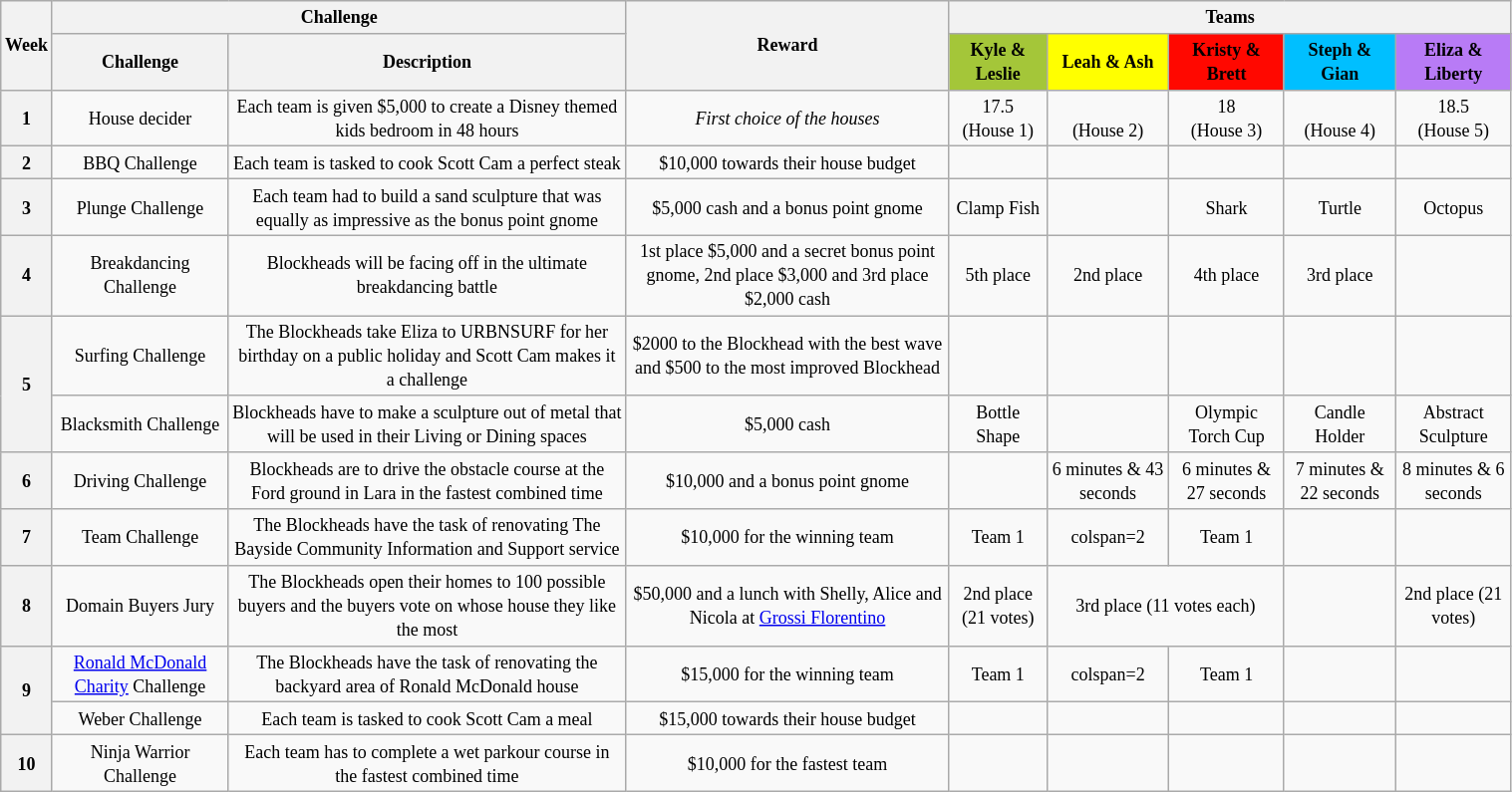<table class="wikitable" style="text-align: center; font-size: 9pt; line-height:16px; width:80%">
<tr>
<th scope="col" rowspan="2">Week</th>
<th scope="col" colspan="2">Challenge</th>
<th scope="col" rowspan="2">Reward</th>
<th scope="col" colspan="5">Teams</th>
</tr>
<tr>
<th scope="col">Challenge</th>
<th scope="col">Description</th>
<th style="background:#A4C639; color:black;">Kyle & Leslie</th>
<th style="background:yellow; color:black;">Leah & Ash</th>
<th style="background:#FF0800; color:black;">Kristy & Brett</th>
<th style="background:#00BFFF; color:black;">Steph & Gian</th>
<th style="background:#B87BF6; color:black;">Eliza & Liberty</th>
</tr>
<tr>
<th>1</th>
<td>House decider</td>
<td>Each team is given $5,000 to create a Disney themed kids bedroom in 48 hours</td>
<td><em>First choice of the houses</em></td>
<td>17.5<br>(House 1)</td>
<td><br>(House 2)</td>
<td>18<br>(House 3)</td>
<td><br>(House 4)</td>
<td>18.5<br>(House 5)</td>
</tr>
<tr>
<th>2</th>
<td>BBQ Challenge</td>
<td>Each team is tasked to cook Scott Cam a perfect steak</td>
<td>$10,000 towards their house budget</td>
<td></td>
<td></td>
<td></td>
<td></td>
<td></td>
</tr>
<tr>
<th>3</th>
<td>Plunge Challenge</td>
<td>Each team had to build a sand sculpture that was equally as impressive as the bonus point gnome</td>
<td>$5,000 cash and a bonus point gnome</td>
<td>Clamp Fish</td>
<td></td>
<td>Shark</td>
<td>Turtle</td>
<td>Octopus</td>
</tr>
<tr>
<th>4</th>
<td>Breakdancing Challenge</td>
<td>Blockheads will be facing off in the ultimate breakdancing battle</td>
<td>1st place $5,000 and a secret bonus point gnome, 2nd place $3,000 and 3rd place $2,000 cash</td>
<td>5th place</td>
<td>2nd place</td>
<td>4th place</td>
<td>3rd place</td>
<td></td>
</tr>
<tr>
<th rowspan="2">5</th>
<td>Surfing Challenge</td>
<td>The Blockheads take Eliza to URBNSURF for her birthday on a public holiday and Scott Cam makes it a challenge</td>
<td>$2000 to the Blockhead with the best wave and $500 to the most improved Blockhead</td>
<td></td>
<td></td>
<td></td>
<td></td>
<td></td>
</tr>
<tr>
<td>Blacksmith Challenge</td>
<td>Blockheads have to make a sculpture out of metal that will be used in their Living or Dining spaces</td>
<td>$5,000 cash</td>
<td>Bottle Shape</td>
<td></td>
<td>Olympic Torch Cup</td>
<td>Candle Holder</td>
<td>Abstract Sculpture</td>
</tr>
<tr>
<th>6</th>
<td>Driving Challenge</td>
<td>Blockheads are to drive the obstacle course at the Ford ground in Lara in the fastest combined time</td>
<td>$10,000 and a bonus point gnome</td>
<td></td>
<td>6 minutes & 43 seconds</td>
<td>6 minutes & 27 seconds</td>
<td>7 minutes & 22 seconds</td>
<td>8 minutes & 6 seconds</td>
</tr>
<tr>
<th>7</th>
<td>Team Challenge</td>
<td>The Blockheads have the task of renovating The Bayside Community Information and Support service</td>
<td>$10,000 for the winning team</td>
<td>Team 1</td>
<td>colspan=2 </td>
<td>Team 1</td>
<td></td>
</tr>
<tr>
<th>8</th>
<td>Domain Buyers Jury</td>
<td>The Blockheads open their homes to 100 possible buyers and the buyers vote on whose house they like the most</td>
<td>$50,000 and a lunch with Shelly, Alice and Nicola at <a href='#'>Grossi Florentino</a></td>
<td>2nd place (21 votes)</td>
<td colspan="2">3rd place (11 votes each)</td>
<td></td>
<td>2nd place (21 votes)</td>
</tr>
<tr>
<th rowspan="2">9</th>
<td><a href='#'>Ronald McDonald Charity</a> Challenge</td>
<td>The Blockheads have the task of renovating the backyard area of Ronald McDonald house</td>
<td>$15,000 for the winning team</td>
<td>Team 1</td>
<td>colspan=2 </td>
<td>Team 1</td>
<td></td>
</tr>
<tr>
<td>Weber Challenge</td>
<td>Each team is tasked to cook Scott Cam a meal</td>
<td>$15,000 towards their house budget</td>
<td></td>
<td></td>
<td></td>
<td></td>
<td></td>
</tr>
<tr>
<th>10</th>
<td>Ninja Warrior Challenge</td>
<td>Each team has to complete a wet parkour course in the fastest combined time</td>
<td>$10,000 for the fastest team</td>
<td></td>
<td></td>
<td></td>
<td></td>
<td></td>
</tr>
</table>
